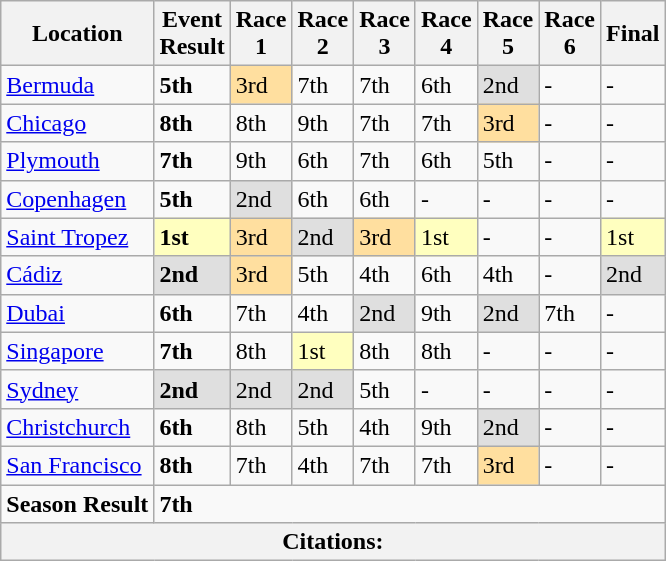<table class="wikitable">
<tr>
<th>Location</th>
<th>Event<br>Result</th>
<th>Race<br>1</th>
<th>Race<br>2</th>
<th>Race<br>3</th>
<th>Race<br>4</th>
<th>Race<br>5</th>
<th>Race<br>6</th>
<th>Final</th>
</tr>
<tr>
<td> <a href='#'>Bermuda</a></td>
<td><strong>5th</strong></td>
<td style="background:#FFDF9F;">3rd</td>
<td>7th</td>
<td>7th</td>
<td>6th</td>
<td style="background:#DFDFDF;">2nd</td>
<td>-</td>
<td>-</td>
</tr>
<tr>
<td> <a href='#'>Chicago</a></td>
<td><strong>8th</strong></td>
<td>8th</td>
<td>9th</td>
<td>7th</td>
<td>7th</td>
<td style="background:#FFDF9F;">3rd</td>
<td>-</td>
<td>-</td>
</tr>
<tr>
<td> <a href='#'>Plymouth</a></td>
<td><strong>7th</strong></td>
<td>9th</td>
<td>6th</td>
<td>7th</td>
<td>6th</td>
<td>5th</td>
<td>-</td>
<td>-</td>
</tr>
<tr>
<td> <a href='#'>Copenhagen</a></td>
<td><strong>5th</strong></td>
<td style="background:#DFDFDF;">2nd</td>
<td>6th</td>
<td>6th</td>
<td>-</td>
<td>-</td>
<td>-</td>
<td>-</td>
</tr>
<tr>
<td> <a href='#'>Saint Tropez</a></td>
<td style="background:#FFFFBF;"><strong>1st</strong></td>
<td style="background:#FFDF9F;">3rd</td>
<td style="background:#DFDFDF;">2nd</td>
<td style="background:#FFDF9F;">3rd</td>
<td style="background:#FFFFBF;">1st</td>
<td>-</td>
<td>-</td>
<td style="background:#FFFFBF;">1st</td>
</tr>
<tr>
<td> <a href='#'>Cádiz</a></td>
<td style="background:#DFDFDF;"><strong>2nd</strong></td>
<td style="background:#FFDF9F;">3rd</td>
<td>5th</td>
<td>4th</td>
<td>6th</td>
<td>4th</td>
<td>-</td>
<td style="background:#DFDFDF;">2nd</td>
</tr>
<tr>
<td> <a href='#'>Dubai</a></td>
<td><strong>6th</strong></td>
<td>7th</td>
<td>4th</td>
<td style="background:#DFDFDF;">2nd</td>
<td>9th</td>
<td style="background:#DFDFDF;">2nd</td>
<td>7th</td>
<td>-</td>
</tr>
<tr>
<td> <a href='#'>Singapore</a></td>
<td><strong>7th</strong></td>
<td>8th</td>
<td style="background:#FFFFBF;">1st</td>
<td>8th</td>
<td>8th</td>
<td>-</td>
<td>-</td>
<td>-</td>
</tr>
<tr>
<td> <a href='#'>Sydney</a></td>
<td style="background:#DFDFDF;"><strong>2nd</strong></td>
<td style="background:#DFDFDF;">2nd</td>
<td style="background:#DFDFDF;">2nd</td>
<td>5th</td>
<td>-</td>
<td>-</td>
<td>-</td>
<td>-</td>
</tr>
<tr>
<td> <a href='#'>Christchurch</a></td>
<td><strong>6th</strong></td>
<td>8th</td>
<td>5th</td>
<td>4th</td>
<td>9th</td>
<td style="background:#DFDFDF;">2nd</td>
<td>-</td>
<td>-</td>
</tr>
<tr>
<td> <a href='#'>San Francisco</a></td>
<td><strong>8th</strong></td>
<td>7th</td>
<td>4th</td>
<td>7th</td>
<td>7th</td>
<td style="background:#FFDF9F;">3rd</td>
<td>-</td>
<td>-</td>
</tr>
<tr>
<td><strong>Season Result</strong></td>
<td colspan="8"><strong>7th</strong></td>
</tr>
<tr>
<th colspan="9">Citations:</th>
</tr>
</table>
